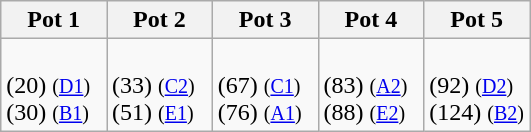<table class=wikitable>
<tr>
<th width=20%>Pot 1</th>
<th width=20%>Pot 2</th>
<th width=20%>Pot 3</th>
<th width=20%>Pot 4</th>
<th width=20%>Pot 5</th>
</tr>
<tr valign=top>
<td><br> (20) <small>(<a href='#'>D1</a>)</small><br>
 (30) <small>(<a href='#'>B1</a>)</small></td>
<td><br> (33) <small>(<a href='#'>C2</a>)</small><br>
 (51) <small>(<a href='#'>E1</a>)</small></td>
<td><br> (67) <small>(<a href='#'>C1</a>)</small><br>
 (76) <small>(<a href='#'>A1</a>)</small></td>
<td><br> (83) <small>(<a href='#'>A2</a>)</small><br>
 (88) <small>(<a href='#'>E2</a>)</small></td>
<td><br> (92) <small>(<a href='#'>D2</a>)</small><br>
 (124) <small>(<a href='#'>B2</a>)</small></td>
</tr>
</table>
